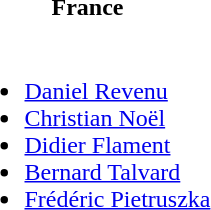<table>
<tr>
<th>France</th>
</tr>
<tr>
<td><br><ul><li><a href='#'>Daniel Revenu</a></li><li><a href='#'>Christian Noël</a></li><li><a href='#'>Didier Flament</a></li><li><a href='#'>Bernard Talvard</a></li><li><a href='#'>Frédéric Pietruszka</a></li></ul></td>
</tr>
</table>
